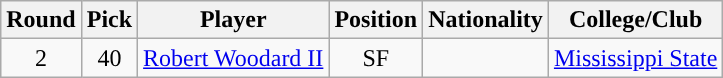<table class="wikitable sortable sortable" style="text-align: center">
<tr>
<th>Round</th>
<th>Pick</th>
<th>Player</th>
<th>Position</th>
<th>Nationality</th>
<th>College/Club</th>
</tr>
<tr>
<td>2</td>
<td>40</td>
<td><a href='#'>Robert Woodard II</a></td>
<td>SF</td>
<td></td>
<td><a href='#'>Mississippi State</a></td>
</tr>
</table>
